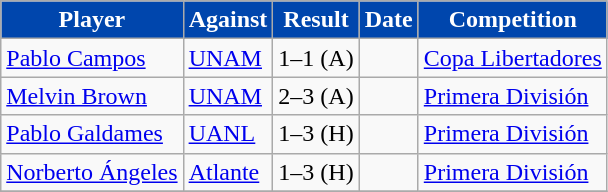<table class="wikitable">
<tr>
<th style=background-color:#0046AD;color:#FFFFFF>Player</th>
<th style=background-color:#0046AD;color:#FFFFFF>Against</th>
<th style=background-color:#0046AD;color:#FFFFFF>Result</th>
<th style=background-color:#0046AD;color:#FFFFFF>Date</th>
<th style=background-color:#0046AD;color:#FFFFFF>Competition</th>
</tr>
<tr>
<td> <a href='#'>Pablo Campos</a></td>
<td><a href='#'>UNAM</a></td>
<td>1–1 (A)</td>
<td></td>
<td><a href='#'>Copa Libertadores</a></td>
</tr>
<tr>
<td> <a href='#'>Melvin Brown</a></td>
<td><a href='#'>UNAM</a></td>
<td>2–3 (A)</td>
<td></td>
<td><a href='#'>Primera División</a></td>
</tr>
<tr>
<td> <a href='#'>Pablo Galdames</a></td>
<td><a href='#'>UANL</a></td>
<td>1–3 (H)</td>
<td></td>
<td><a href='#'>Primera División</a></td>
</tr>
<tr>
<td> <a href='#'>Norberto Ángeles</a></td>
<td><a href='#'>Atlante</a></td>
<td>1–3 (H)</td>
<td></td>
<td><a href='#'>Primera División</a></td>
</tr>
<tr>
</tr>
</table>
